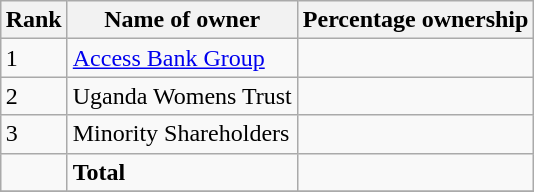<table class="wikitable sortable" style="margin-left:auto;margin-right:auto">
<tr>
<th style="width:2em;">Rank</th>
<th>Name of owner</th>
<th>Percentage ownership</th>
</tr>
<tr>
<td>1</td>
<td><a href='#'>Access Bank Group</a></td>
<td></td>
</tr>
<tr>
<td>2</td>
<td>Uganda Womens Trust</td>
<td></td>
</tr>
<tr>
<td>3</td>
<td>Minority Shareholders</td>
<td></td>
</tr>
<tr>
<td></td>
<td><strong>Total</strong></td>
<td></td>
</tr>
<tr>
</tr>
</table>
